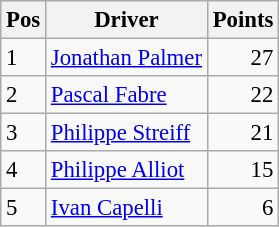<table class="wikitable" style="font-size: 95%;">
<tr>
<th>Pos</th>
<th>Driver</th>
<th>Points</th>
</tr>
<tr>
<td>1</td>
<td> <a href='#'>Jonathan Palmer</a></td>
<td align="right">27</td>
</tr>
<tr>
<td>2</td>
<td> <a href='#'>Pascal Fabre</a></td>
<td align="right">22</td>
</tr>
<tr>
<td>3</td>
<td> <a href='#'>Philippe Streiff</a></td>
<td align="right">21</td>
</tr>
<tr>
<td>4</td>
<td> <a href='#'>Philippe Alliot</a></td>
<td align="right">15</td>
</tr>
<tr>
<td>5</td>
<td> <a href='#'>Ivan Capelli</a></td>
<td align="right">6</td>
</tr>
</table>
